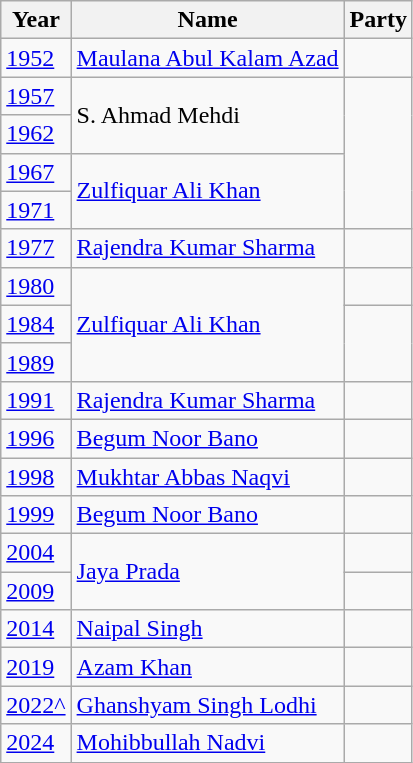<table class="wikitable sortable">
<tr>
<th>Year</th>
<th>Name</th>
<th colspan="2">Party</th>
</tr>
<tr>
<td><a href='#'>1952</a></td>
<td><a href='#'>Maulana Abul Kalam Azad</a></td>
<td></td>
</tr>
<tr>
<td><a href='#'>1957</a></td>
<td rowspan="2">S. Ahmad Mehdi</td>
</tr>
<tr>
<td><a href='#'>1962</a></td>
</tr>
<tr>
<td><a href='#'>1967</a></td>
<td rowspan="2"><a href='#'>Zulfiquar Ali Khan</a></td>
</tr>
<tr>
<td><a href='#'>1971</a></td>
</tr>
<tr>
<td><a href='#'>1977</a></td>
<td><a href='#'>Rajendra Kumar Sharma</a></td>
<td></td>
</tr>
<tr>
<td><a href='#'>1980</a></td>
<td rowspan="3"><a href='#'>Zulfiquar Ali Khan</a></td>
<td></td>
</tr>
<tr>
<td><a href='#'>1984</a></td>
</tr>
<tr>
<td><a href='#'>1989</a></td>
</tr>
<tr>
<td><a href='#'>1991</a></td>
<td><a href='#'>Rajendra Kumar Sharma</a></td>
<td></td>
</tr>
<tr>
<td><a href='#'>1996</a></td>
<td><a href='#'>Begum Noor Bano</a></td>
<td></td>
</tr>
<tr>
<td><a href='#'>1998</a></td>
<td><a href='#'>Mukhtar Abbas Naqvi</a></td>
<td></td>
</tr>
<tr>
<td><a href='#'>1999</a></td>
<td><a href='#'>Begum Noor Bano</a></td>
<td></td>
</tr>
<tr>
<td><a href='#'>2004</a></td>
<td rowspan="2"><a href='#'>Jaya Prada</a></td>
<td></td>
</tr>
<tr>
<td><a href='#'>2009</a></td>
</tr>
<tr>
<td><a href='#'>2014</a></td>
<td><a href='#'>Naipal Singh</a></td>
<td></td>
</tr>
<tr>
<td><a href='#'>2019</a></td>
<td><a href='#'>Azam Khan</a></td>
<td></td>
</tr>
<tr>
<td><a href='#'>2022^</a></td>
<td><a href='#'>Ghanshyam Singh Lodhi</a></td>
<td></td>
</tr>
<tr>
<td><a href='#'>2024</a></td>
<td><a href='#'>Mohibbullah Nadvi</a></td>
<td></td>
</tr>
</table>
